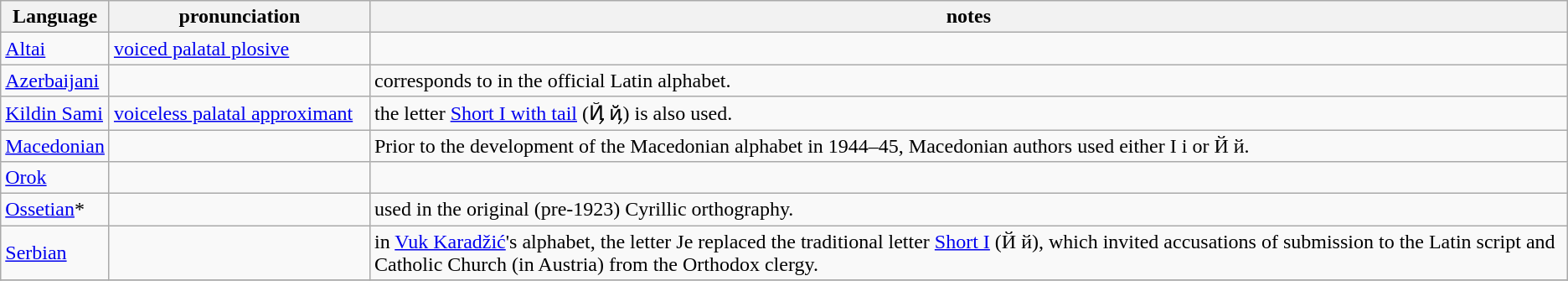<table class="wikitable">
<tr>
<th>Language</th>
<th style="width: 200px;">pronunciation</th>
<th>notes</th>
</tr>
<tr>
<td><a href='#'>Altai</a></td>
<td><a href='#'>voiced palatal plosive</a> </td>
<td></td>
</tr>
<tr>
<td><a href='#'>Azerbaijani</a></td>
<td></td>
<td>corresponds to  in the official Latin alphabet.</td>
</tr>
<tr>
<td><a href='#'>Kildin Sami</a></td>
<td><a href='#'>voiceless palatal approximant</a> </td>
<td>the letter <a href='#'>Short I with tail</a> (Ҋ ҋ) is also used.</td>
</tr>
<tr>
<td><a href='#'>Macedonian</a></td>
<td></td>
<td>Prior to the development of the Macedonian alphabet in 1944–45, Macedonian authors used either І і or Й й.</td>
</tr>
<tr>
<td><a href='#'>Orok</a></td>
<td></td>
<td></td>
</tr>
<tr>
<td><a href='#'>Ossetian</a>*</td>
<td></td>
<td>used in the original (pre-1923) Cyrillic orthography.</td>
</tr>
<tr>
<td><a href='#'>Serbian</a></td>
<td></td>
<td>in <a href='#'>Vuk Karadžić</a>'s alphabet, the letter Je replaced the traditional letter <a href='#'>Short I</a> (Й й), which invited accusations of submission to the Latin script and Catholic Church (in Austria) from the Orthodox clergy.</td>
</tr>
<tr>
</tr>
</table>
